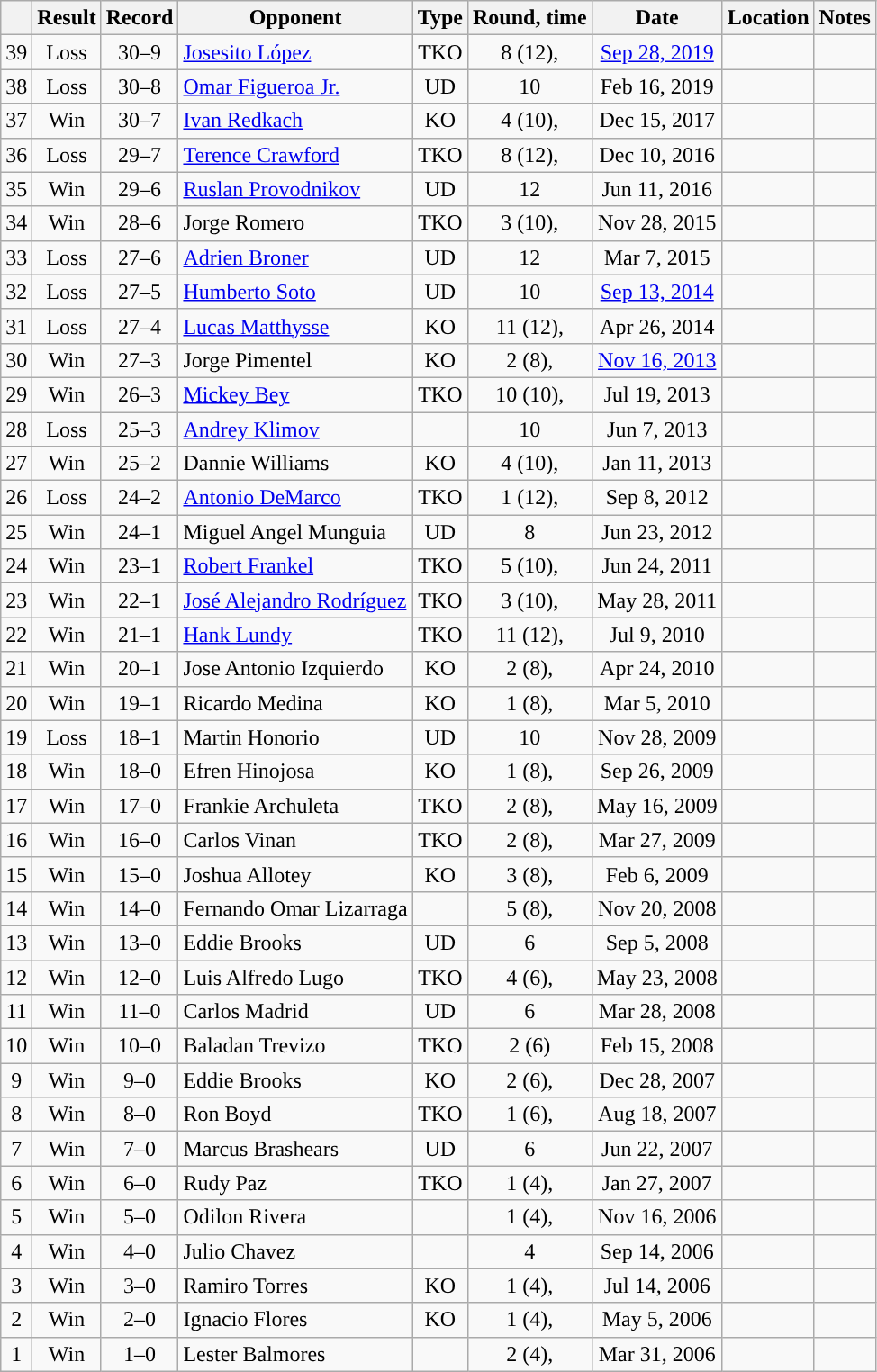<table class="wikitable" style="text-align:center">
<tr>
<th></th>
<th>Result</th>
<th>Record</th>
<th>Opponent</th>
<th>Type</th>
<th>Round, time</th>
<th>Date</th>
<th>Location</th>
<th>Notes</th>
</tr>
<tr>
<td>39</td>
<td>Loss</td>
<td>30–9</td>
<td style="text-align:left;"><a href='#'>Josesito López</a></td>
<td>TKO</td>
<td>8 (12), </td>
<td><a href='#'>Sep 28, 2019</a></td>
<td style="text-align:left;"></td>
<td></td>
</tr>
<tr>
<td>38</td>
<td>Loss</td>
<td>30–8</td>
<td style="text-align:left;"><a href='#'>Omar Figueroa Jr.</a></td>
<td>UD</td>
<td>10</td>
<td>Feb 16, 2019</td>
<td style="text-align:left;"></td>
<td></td>
</tr>
<tr>
<td>37</td>
<td>Win</td>
<td>30–7</td>
<td style="text-align:left;"><a href='#'>Ivan Redkach</a></td>
<td>KO</td>
<td>4 (10), </td>
<td>Dec 15, 2017</td>
<td style="text-align:left;"></td>
<td></td>
</tr>
<tr>
<td>36</td>
<td>Loss</td>
<td>29–7</td>
<td style="text-align:left;"><a href='#'>Terence Crawford</a></td>
<td>TKO</td>
<td>8 (12), </td>
<td>Dec 10, 2016</td>
<td style="text-align:left;"></td>
<td style="text-align:left;"></td>
</tr>
<tr>
<td>35</td>
<td>Win</td>
<td>29–6</td>
<td style="text-align:left;"><a href='#'>Ruslan Provodnikov</a></td>
<td>UD</td>
<td>12</td>
<td>Jun 11, 2016</td>
<td style="text-align:left;"></td>
<td style="text-align:left;"></td>
</tr>
<tr>
<td>34</td>
<td>Win</td>
<td>28–6</td>
<td style="text-align:left;">Jorge Romero</td>
<td>TKO</td>
<td>3 (10), </td>
<td>Nov 28, 2015</td>
<td style="text-align:left;"></td>
<td></td>
</tr>
<tr>
<td>33</td>
<td>Loss</td>
<td>27–6</td>
<td style="text-align:left;"><a href='#'>Adrien Broner</a></td>
<td>UD</td>
<td>12</td>
<td>Mar 7, 2015</td>
<td style ="text-align:left;"></td>
<td></td>
</tr>
<tr>
<td>32</td>
<td>Loss</td>
<td>27–5</td>
<td style="text-align:left;"><a href='#'>Humberto Soto</a></td>
<td>UD</td>
<td>10</td>
<td><a href='#'>Sep 13, 2014</a></td>
<td style="text-align:left;"></td>
<td></td>
</tr>
<tr>
<td>31</td>
<td>Loss</td>
<td>27–4</td>
<td style="text-align:left;"><a href='#'>Lucas Matthysse</a></td>
<td>KO</td>
<td>11 (12), </td>
<td>Apr 26, 2014</td>
<td style="text-align:left;"></td>
<td style="text-align:left;"></td>
</tr>
<tr>
<td>30</td>
<td>Win</td>
<td>27–3</td>
<td style="text-align:left;">Jorge Pimentel</td>
<td>KO</td>
<td>2 (8), </td>
<td><a href='#'>Nov 16, 2013</a></td>
<td style="text-align:left;"></td>
<td></td>
</tr>
<tr>
<td>29</td>
<td>Win</td>
<td>26–3</td>
<td style="text-align:left;"><a href='#'>Mickey Bey</a></td>
<td>TKO</td>
<td>10 (10), </td>
<td>Jul 19, 2013</td>
<td style="text-align:left;"></td>
<td></td>
</tr>
<tr>
<td>28</td>
<td>Loss</td>
<td>25–3</td>
<td style="text-align:left;"><a href='#'>Andrey Klimov</a></td>
<td></td>
<td>10</td>
<td>Jun 7, 2013</td>
<td style="text-align:left;"></td>
<td></td>
</tr>
<tr>
<td>27</td>
<td>Win</td>
<td>25–2</td>
<td style="text-align:left;">Dannie Williams</td>
<td>KO</td>
<td>4 (10), </td>
<td>Jan 11, 2013</td>
<td style="text-align:left;"></td>
<td></td>
</tr>
<tr>
<td>26</td>
<td>Loss</td>
<td>24–2</td>
<td style="text-align:left;"><a href='#'>Antonio DeMarco</a></td>
<td>TKO</td>
<td>1 (12), </td>
<td>Sep 8, 2012</td>
<td style="text-align:left;"></td>
<td style="text-align:left;"></td>
</tr>
<tr>
<td>25</td>
<td>Win</td>
<td>24–1</td>
<td style="text-align:left;">Miguel Angel Munguia</td>
<td>UD</td>
<td>8</td>
<td>Jun 23, 2012</td>
<td style="text-align:left;"></td>
<td></td>
</tr>
<tr>
<td>24</td>
<td>Win</td>
<td>23–1</td>
<td style="text-align:left;"><a href='#'>Robert Frankel</a></td>
<td>TKO</td>
<td>5 (10), </td>
<td>Jun 24, 2011</td>
<td style="text-align:left;"></td>
<td></td>
</tr>
<tr>
<td>23</td>
<td>Win</td>
<td>22–1</td>
<td style="text-align:left;"><a href='#'>José Alejandro Rodríguez</a></td>
<td>TKO</td>
<td>3 (10), </td>
<td>May 28, 2011</td>
<td style="text-align:left;"></td>
<td style="text-align:left;"></td>
</tr>
<tr>
<td>22</td>
<td>Win</td>
<td>21–1</td>
<td style="text-align:left;"><a href='#'>Hank Lundy</a></td>
<td>TKO</td>
<td>11 (12), </td>
<td>Jul 9, 2010</td>
<td style="text-align:left;"></td>
<td style="text-align:left;"></td>
</tr>
<tr>
<td>21</td>
<td>Win</td>
<td>20–1</td>
<td style="text-align:left;">Jose Antonio Izquierdo</td>
<td>KO</td>
<td>2 (8), </td>
<td>Apr 24, 2010</td>
<td style="text-align:left;"></td>
<td></td>
</tr>
<tr>
<td>20</td>
<td>Win</td>
<td>19–1</td>
<td style="text-align:left;">Ricardo Medina</td>
<td>KO</td>
<td>1 (8), </td>
<td>Mar 5, 2010</td>
<td style="text-align:left;"></td>
<td></td>
</tr>
<tr>
<td>19</td>
<td>Loss</td>
<td>18–1</td>
<td style="text-align:left;">Martin Honorio</td>
<td>UD</td>
<td>10</td>
<td>Nov 28, 2009</td>
<td style="text-align:left;"></td>
<td style="text-align:left;"></td>
</tr>
<tr>
<td>18</td>
<td>Win</td>
<td>18–0</td>
<td style="text-align:left;">Efren Hinojosa</td>
<td>KO</td>
<td>1 (8), </td>
<td>Sep 26, 2009</td>
<td style="text-align:left;"></td>
<td></td>
</tr>
<tr>
<td>17</td>
<td>Win</td>
<td>17–0</td>
<td style="text-align:left;">Frankie Archuleta</td>
<td>TKO</td>
<td>2 (8), </td>
<td>May 16, 2009</td>
<td style="text-align:left;"></td>
<td></td>
</tr>
<tr>
<td>16</td>
<td>Win</td>
<td>16–0</td>
<td style="text-align:left;">Carlos Vinan</td>
<td>TKO</td>
<td>2 (8), </td>
<td>Mar 27, 2009</td>
<td style="text-align:left;"></td>
<td></td>
</tr>
<tr>
<td>15</td>
<td>Win</td>
<td>15–0</td>
<td style="text-align:left;">Joshua Allotey</td>
<td>KO</td>
<td>3 (8), </td>
<td>Feb 6, 2009</td>
<td style="text-align:left;"></td>
<td></td>
</tr>
<tr>
<td>14</td>
<td>Win</td>
<td>14–0</td>
<td style="text-align:left;">Fernando Omar Lizarraga</td>
<td></td>
<td>5 (8), </td>
<td>Nov 20, 2008</td>
<td style="text-align:left;"></td>
<td></td>
</tr>
<tr>
<td>13</td>
<td>Win</td>
<td>13–0</td>
<td style="text-align:left;">Eddie Brooks</td>
<td>UD</td>
<td>6</td>
<td>Sep 5, 2008</td>
<td style="text-align:left;"></td>
<td></td>
</tr>
<tr>
<td>12</td>
<td>Win</td>
<td>12–0</td>
<td style="text-align:left;">Luis Alfredo Lugo</td>
<td>TKO</td>
<td>4 (6), </td>
<td>May 23, 2008</td>
<td style="text-align:left;"></td>
<td></td>
</tr>
<tr>
<td>11</td>
<td>Win</td>
<td>11–0</td>
<td style="text-align:left;">Carlos Madrid</td>
<td>UD</td>
<td>6</td>
<td>Mar 28, 2008</td>
<td style="text-align:left;"></td>
<td></td>
</tr>
<tr>
<td>10</td>
<td>Win</td>
<td>10–0</td>
<td style="text-align:left;">Baladan Trevizo</td>
<td>TKO</td>
<td>2 (6)</td>
<td>Feb 15, 2008</td>
<td style="text-align:left;"></td>
<td></td>
</tr>
<tr>
<td>9</td>
<td>Win</td>
<td>9–0</td>
<td style="text-align:left;">Eddie Brooks</td>
<td>KO</td>
<td>2 (6), </td>
<td>Dec 28, 2007</td>
<td style="text-align:left;"></td>
<td></td>
</tr>
<tr>
<td>8</td>
<td>Win</td>
<td>8–0</td>
<td style="text-align:left;">Ron Boyd</td>
<td>TKO</td>
<td>1 (6), </td>
<td>Aug 18, 2007</td>
<td style="text-align:left;"></td>
<td></td>
</tr>
<tr>
<td>7</td>
<td>Win</td>
<td>7–0</td>
<td style="text-align:left;">Marcus Brashears</td>
<td>UD</td>
<td>6</td>
<td>Jun 22, 2007</td>
<td style="text-align:left;"></td>
<td></td>
</tr>
<tr>
<td>6</td>
<td>Win</td>
<td>6–0</td>
<td style="text-align:left;">Rudy Paz</td>
<td>TKO</td>
<td>1 (4), </td>
<td>Jan 27, 2007</td>
<td style="text-align:left;"></td>
<td></td>
</tr>
<tr>
<td>5</td>
<td>Win</td>
<td>5–0</td>
<td style="text-align:left;">Odilon Rivera</td>
<td></td>
<td>1 (4), </td>
<td>Nov 16, 2006</td>
<td style="text-align:left;"></td>
<td></td>
</tr>
<tr>
<td>4</td>
<td>Win</td>
<td>4–0</td>
<td style="text-align:left;">Julio Chavez</td>
<td></td>
<td>4</td>
<td>Sep 14, 2006</td>
<td style="text-align:left;"></td>
<td></td>
</tr>
<tr>
<td>3</td>
<td>Win</td>
<td>3–0</td>
<td style="text-align:left;">Ramiro Torres</td>
<td>KO</td>
<td>1 (4), </td>
<td>Jul 14, 2006</td>
<td style="text-align:left;"></td>
<td></td>
</tr>
<tr>
<td>2</td>
<td>Win</td>
<td>2–0</td>
<td style="text-align:left;">Ignacio Flores</td>
<td>KO</td>
<td>1 (4), </td>
<td>May 5, 2006</td>
<td style="text-align:left;"></td>
<td></td>
</tr>
<tr>
<td>1</td>
<td>Win</td>
<td>1–0</td>
<td style="text-align:left;">Lester Balmores</td>
<td></td>
<td>2 (4), </td>
<td>Mar 31, 2006</td>
<td style="text-align:left;"></td>
<td></td>
</tr>
</table>
